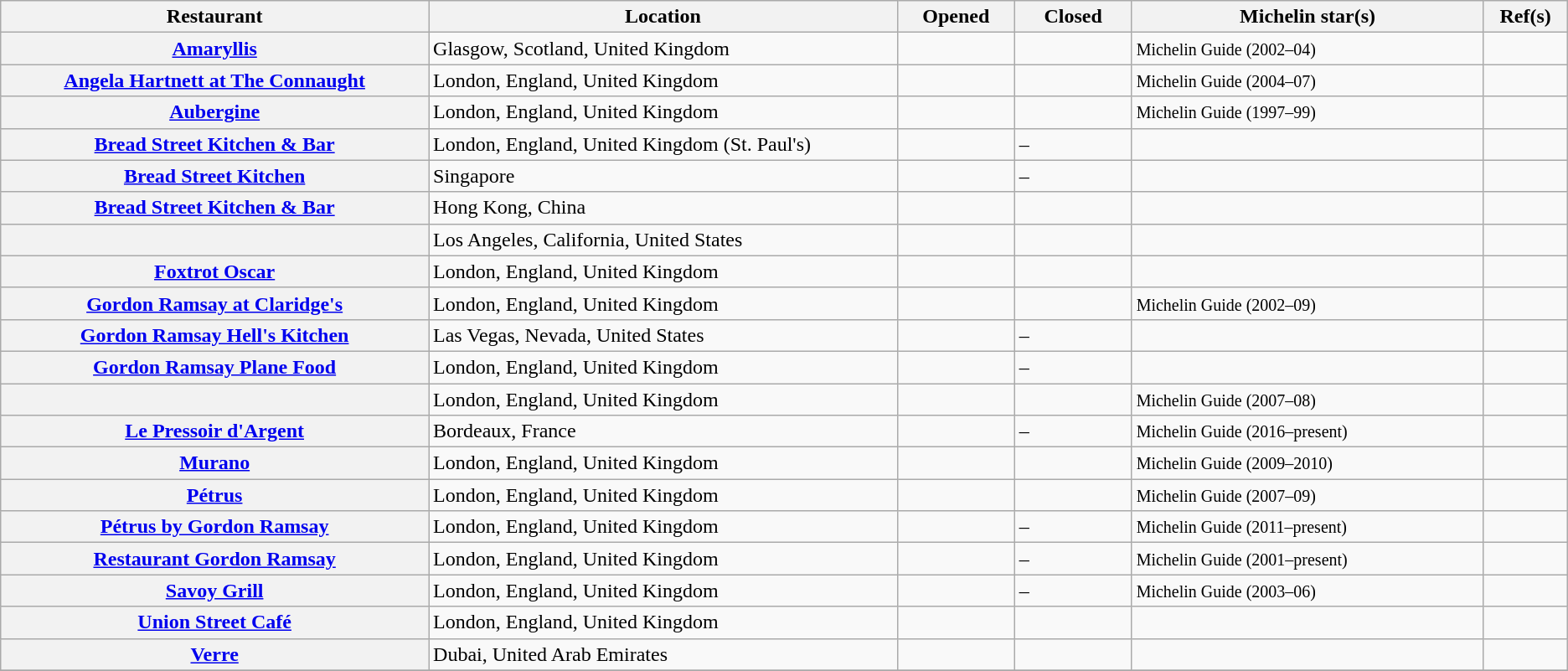<table class="wikitable sortable plainrowheaders">
<tr>
<th scope="col" width="18.25%">Restaurant</th>
<th scope="col" width="20%">Location</th>
<th scope="col" width="5%">Opened</th>
<th scope="col" width="5%">Closed </th>
<th scope="col" width="15%">Michelin star(s)</th>
<th scope="col" class="align: center; unsortable" width="3%">Ref(s)</th>
</tr>
<tr>
<th scope="row"><a href='#'>Amaryllis</a></th>
<td>Glasgow, Scotland, United Kingdom</td>
<td></td>
<td></td>
<td> <small>Michelin Guide (2002–04)</small></td>
<td align=center></td>
</tr>
<tr>
<th scope="row"><a href='#'>Angela Hartnett at The Connaught</a></th>
<td>London, England, United Kingdom</td>
<td></td>
<td></td>
<td> <small>Michelin Guide (2004–07)</small></td>
<td align=center></td>
</tr>
<tr>
<th scope="row"><a href='#'>Aubergine</a></th>
<td>London, England, United Kingdom</td>
<td></td>
<td></td>
<td> <small>Michelin Guide (1997–99)</small></td>
<td align=center></td>
</tr>
<tr>
<th scope="row"><a href='#'>Bread Street Kitchen & Bar</a></th>
<td>London, England, United Kingdom (St. Paul's)</td>
<td></td>
<td>–</td>
<td></td>
<td align=center></td>
</tr>
<tr>
<th scope="row"><a href='#'>Bread Street Kitchen</a></th>
<td>Singapore</td>
<td></td>
<td>–</td>
<td></td>
<td align=center></td>
</tr>
<tr>
<th scope="row"><a href='#'>Bread Street Kitchen & Bar</a></th>
<td>Hong Kong, China</td>
<td></td>
<td></td>
<td></td>
<td align=center></td>
</tr>
<tr>
<th scope="row"></th>
<td>Los Angeles, California, United States</td>
<td></td>
<td></td>
<td></td>
<td align=center></td>
</tr>
<tr>
<th scope="row"><a href='#'>Foxtrot Oscar</a></th>
<td>London, England, United Kingdom</td>
<td></td>
<td></td>
<td></td>
<td align="center"></td>
</tr>
<tr>
<th scope="row"><a href='#'>Gordon Ramsay at Claridge's</a></th>
<td>London, England, United Kingdom</td>
<td></td>
<td></td>
<td> <small>Michelin Guide (2002–09)</small></td>
<td align=center></td>
</tr>
<tr>
<th scope="row"><a href='#'>Gordon Ramsay Hell's Kitchen</a></th>
<td>Las Vegas, Nevada, United States</td>
<td></td>
<td>–</td>
<td></td>
<td align=center></td>
</tr>
<tr>
<th scope="row"><a href='#'>Gordon Ramsay Plane Food</a></th>
<td>London, England, United Kingdom</td>
<td></td>
<td>–</td>
<td></td>
<td align=center></td>
</tr>
<tr>
<th scope="row"></th>
<td>London, England, United Kingdom</td>
<td></td>
<td></td>
<td> <small>Michelin Guide (2007–08)</small></td>
<td align=center></td>
</tr>
<tr>
<th scope="row"><a href='#'>Le Pressoir d'Argent</a></th>
<td>Bordeaux, France</td>
<td></td>
<td>–</td>
<td> <small>Michelin Guide (2016–present)</small></td>
<td align=center></td>
</tr>
<tr>
<th scope="row"><a href='#'>Murano</a></th>
<td>London, England, United Kingdom</td>
<td></td>
<td></td>
<td> <small>Michelin Guide (2009–2010)</small></td>
<td align=center></td>
</tr>
<tr>
<th scope="row"><a href='#'>Pétrus</a></th>
<td>London, England, United Kingdom</td>
<td></td>
<td></td>
<td> <small>Michelin Guide (2007–09)</small></td>
<td align=center></td>
</tr>
<tr>
<th scope="row"><a href='#'>Pétrus by Gordon Ramsay</a></th>
<td>London, England, United Kingdom</td>
<td></td>
<td>–</td>
<td> <small>Michelin Guide (2011–present)</small></td>
<td align=center></td>
</tr>
<tr>
<th scope="row"><a href='#'>Restaurant Gordon Ramsay</a></th>
<td>London, England, United Kingdom</td>
<td></td>
<td>–</td>
<td> <small>Michelin Guide (2001–present)</small></td>
<td align=center></td>
</tr>
<tr>
<th scope="row"><a href='#'>Savoy Grill</a></th>
<td>London, England, United Kingdom</td>
<td> </td>
<td>–</td>
<td> <small>Michelin Guide (2003–06)</small></td>
<td align=center></td>
</tr>
<tr>
<th scope="row"><a href='#'>Union Street Café</a></th>
<td>London, England, United Kingdom</td>
<td></td>
<td></td>
<td></td>
<td align="center"></td>
</tr>
<tr>
<th scope="row"><a href='#'>Verre</a></th>
<td>Dubai, United Arab Emirates</td>
<td></td>
<td></td>
<td></td>
<td align=center></td>
</tr>
<tr>
</tr>
</table>
